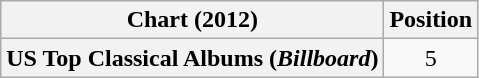<table class="wikitable plainrowheaders" style="text-align:center">
<tr>
<th scope="col">Chart (2012)</th>
<th scope="col">Position</th>
</tr>
<tr>
<th scope="row">US Top Classical Albums (<em>Billboard</em>)</th>
<td>5</td>
</tr>
</table>
